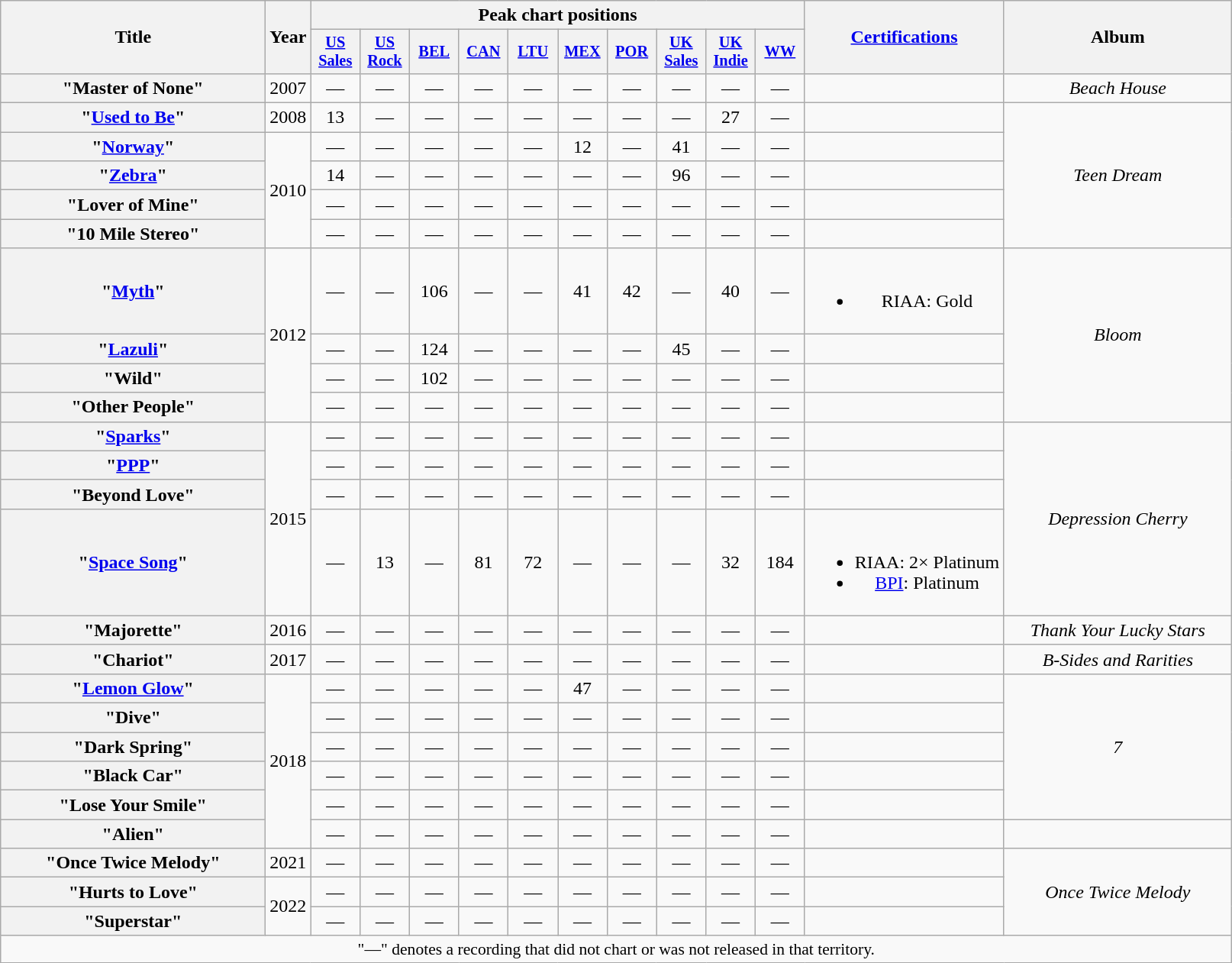<table class="wikitable plainrowheaders" style="text-align:center;">
<tr>
<th scope="col" rowspan="2" style="width:14em;">Title</th>
<th scope="col" rowspan="2" style="width:1em;">Year</th>
<th scope="col" colspan="10">Peak chart positions</th>
<th scope="col" rowspan="2"><a href='#'>Certifications</a></th>
<th scope="col" rowspan="2" style="width:12em;">Album</th>
</tr>
<tr>
<th scope="col" style="width:2.7em;font-size:85%;"><a href='#'>US<br>Sales</a><br></th>
<th scope="col" style="width:2.7em;font-size:85%;"><a href='#'>US<br>Rock</a><br></th>
<th scope="col" style="width:2.7em;font-size:85%;"><a href='#'>BEL</a><br></th>
<th scope="col" style="width:2.7em;font-size:85%;"><a href='#'>CAN</a><br></th>
<th scope="col" style="width:2.7em;font-size:85%;"><a href='#'>LTU</a><br></th>
<th scope="col" style="width:2.7em;font-size:85%;"><a href='#'>MEX</a><br></th>
<th scope="col" style="width:2.7em;font-size:85%;"><a href='#'>POR</a><br></th>
<th scope="col" style="width:2.7em;font-size:85%;"><a href='#'>UK<br>Sales</a><br></th>
<th scope="col" style="width:2.7em;font-size:85%;"><a href='#'>UK<br>Indie</a><br></th>
<th scope="col" style="width:2.7em;font-size:85%;"><a href='#'>WW</a><br></th>
</tr>
<tr>
<th scope="row">"Master of None"</th>
<td>2007</td>
<td>—</td>
<td>—</td>
<td>—</td>
<td>—</td>
<td>—</td>
<td>—</td>
<td>—</td>
<td>—</td>
<td>—</td>
<td>—</td>
<td></td>
<td><em>Beach House</em></td>
</tr>
<tr>
<th scope="row">"<a href='#'>Used to Be</a>"</th>
<td>2008</td>
<td>13</td>
<td>—</td>
<td>—</td>
<td>—</td>
<td>—</td>
<td>—</td>
<td>—</td>
<td>—</td>
<td>27</td>
<td>—</td>
<td></td>
<td rowspan="5"><em>Teen Dream</em></td>
</tr>
<tr>
<th scope="row">"<a href='#'>Norway</a>"</th>
<td rowspan="4">2010</td>
<td>—</td>
<td>—</td>
<td>—</td>
<td>—</td>
<td>—</td>
<td>12</td>
<td>—</td>
<td>41</td>
<td>—</td>
<td>—</td>
<td></td>
</tr>
<tr>
<th scope="row">"<a href='#'>Zebra</a>"</th>
<td>14</td>
<td>—</td>
<td>—</td>
<td>—</td>
<td>—</td>
<td>—</td>
<td>—</td>
<td>96</td>
<td>—</td>
<td>—</td>
<td></td>
</tr>
<tr>
<th scope="row">"Lover of Mine"</th>
<td>—</td>
<td>—</td>
<td>—</td>
<td>—</td>
<td>—</td>
<td>—</td>
<td>—</td>
<td>—</td>
<td>—</td>
<td>—</td>
<td></td>
</tr>
<tr>
<th scope="row">"10 Mile Stereo"</th>
<td>—</td>
<td>—</td>
<td>—</td>
<td>—</td>
<td>—</td>
<td>—</td>
<td>—</td>
<td>—</td>
<td>—</td>
<td>—</td>
<td></td>
</tr>
<tr>
<th scope="row">"<a href='#'>Myth</a>"</th>
<td rowspan="4">2012</td>
<td>—</td>
<td>—</td>
<td>106</td>
<td>—</td>
<td>—</td>
<td>41</td>
<td>42</td>
<td>—</td>
<td>40</td>
<td>—</td>
<td><br><ul><li>RIAA: Gold</li></ul></td>
<td rowspan="4"><em>Bloom</em></td>
</tr>
<tr>
<th scope="row">"<a href='#'>Lazuli</a>"</th>
<td>—</td>
<td>—</td>
<td>124</td>
<td>—</td>
<td>—</td>
<td>—</td>
<td>—</td>
<td>45</td>
<td>—</td>
<td>—</td>
<td></td>
</tr>
<tr>
<th scope="row">"Wild"</th>
<td>—</td>
<td>—</td>
<td>102</td>
<td>—</td>
<td>—</td>
<td>—</td>
<td>—</td>
<td>—</td>
<td>—</td>
<td>—</td>
<td></td>
</tr>
<tr>
<th scope="row">"Other People"</th>
<td>—</td>
<td>—</td>
<td>—</td>
<td>—</td>
<td>—</td>
<td>—</td>
<td>—</td>
<td>—</td>
<td>—</td>
<td>—</td>
<td></td>
</tr>
<tr>
<th scope="row">"<a href='#'>Sparks</a>"</th>
<td rowspan="4">2015</td>
<td>—</td>
<td>—</td>
<td>—</td>
<td>—</td>
<td>—</td>
<td>—</td>
<td>—</td>
<td>—</td>
<td>—</td>
<td>—</td>
<td></td>
<td rowspan="4"><em>Depression Cherry</em></td>
</tr>
<tr>
<th scope="row">"<a href='#'>PPP</a>"</th>
<td>—</td>
<td>—</td>
<td>—</td>
<td>—</td>
<td>—</td>
<td>—</td>
<td>—</td>
<td>—</td>
<td>—</td>
<td>—</td>
<td></td>
</tr>
<tr>
<th scope="row">"Beyond Love"</th>
<td>—</td>
<td>—</td>
<td>—</td>
<td>—</td>
<td>—</td>
<td>—</td>
<td>—</td>
<td>—</td>
<td>—</td>
<td>—</td>
<td></td>
</tr>
<tr>
<th scope="row">"<a href='#'>Space Song</a>"</th>
<td>—</td>
<td>13</td>
<td>—</td>
<td>81</td>
<td>72</td>
<td>—</td>
<td>—</td>
<td>—</td>
<td>32</td>
<td>184</td>
<td><br><ul><li>RIAA: 2× Platinum</li><li><a href='#'>BPI</a>: Platinum</li></ul></td>
</tr>
<tr>
<th scope="row">"Majorette"</th>
<td>2016</td>
<td>—</td>
<td>—</td>
<td>—</td>
<td>—</td>
<td>—</td>
<td>—</td>
<td>—</td>
<td>—</td>
<td>—</td>
<td>—</td>
<td></td>
<td><em>Thank Your Lucky Stars</em></td>
</tr>
<tr>
<th scope="row">"Chariot"</th>
<td>2017</td>
<td>—</td>
<td>—</td>
<td>—</td>
<td>—</td>
<td>—</td>
<td>—</td>
<td>—</td>
<td>—</td>
<td>—</td>
<td>—</td>
<td></td>
<td><em>B-Sides and Rarities</em></td>
</tr>
<tr>
<th scope="row">"<a href='#'>Lemon Glow</a>"</th>
<td rowspan="6">2018</td>
<td>—</td>
<td>—</td>
<td>—</td>
<td>—</td>
<td>—</td>
<td>47</td>
<td>—</td>
<td>—</td>
<td>—</td>
<td>—</td>
<td></td>
<td rowspan="5"><em>7</em></td>
</tr>
<tr>
<th scope="row">"Dive"</th>
<td>—</td>
<td>—</td>
<td>—</td>
<td>—</td>
<td>—</td>
<td>—</td>
<td>—</td>
<td>—</td>
<td>—</td>
<td>—</td>
<td></td>
</tr>
<tr>
<th scope="row">"Dark Spring"</th>
<td>—</td>
<td>—</td>
<td>—</td>
<td>—</td>
<td>—</td>
<td>—</td>
<td>—</td>
<td>—</td>
<td>—</td>
<td>—</td>
<td></td>
</tr>
<tr>
<th scope="row">"Black Car"</th>
<td>—</td>
<td>—</td>
<td>—</td>
<td>—</td>
<td>—</td>
<td>—</td>
<td>—</td>
<td>—</td>
<td>—</td>
<td>—</td>
<td></td>
</tr>
<tr>
<th scope="row">"Lose Your Smile"</th>
<td>—</td>
<td>—</td>
<td>—</td>
<td>—</td>
<td>—</td>
<td>—</td>
<td>—</td>
<td>—</td>
<td>—</td>
<td>—</td>
<td></td>
</tr>
<tr>
<th scope="row">"Alien"</th>
<td>—</td>
<td>—</td>
<td>—</td>
<td>—</td>
<td>—</td>
<td>—</td>
<td>—</td>
<td>—</td>
<td>—</td>
<td>—</td>
<td></td>
<td></td>
</tr>
<tr>
<th scope="row">"Once Twice Melody"</th>
<td>2021</td>
<td>—</td>
<td>—</td>
<td>—</td>
<td>—</td>
<td>—</td>
<td>—</td>
<td>—</td>
<td>—</td>
<td>—</td>
<td>—</td>
<td></td>
<td rowspan="3"><em>Once Twice Melody</em></td>
</tr>
<tr>
<th scope="row">"Hurts to Love"</th>
<td rowspan="2">2022</td>
<td>—</td>
<td>—</td>
<td>—</td>
<td>—</td>
<td>—</td>
<td>—</td>
<td>—</td>
<td>—</td>
<td>—</td>
<td>—</td>
<td></td>
</tr>
<tr>
<th scope="row">"Superstar"</th>
<td>—</td>
<td>—</td>
<td>—</td>
<td>—</td>
<td>—</td>
<td>—</td>
<td>—</td>
<td>—</td>
<td>—</td>
<td>—</td>
<td></td>
</tr>
<tr>
<td colspan="15" style="font-size:90%">"—" denotes a recording that did not chart or was not released in that territory.</td>
</tr>
</table>
